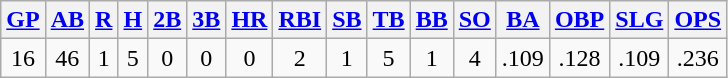<table class="wikitable">
<tr>
<th><a href='#'>GP</a></th>
<th><a href='#'>AB</a></th>
<th><a href='#'>R</a></th>
<th><a href='#'>H</a></th>
<th><a href='#'>2B</a></th>
<th><a href='#'>3B</a></th>
<th><a href='#'>HR</a></th>
<th><a href='#'>RBI</a></th>
<th><a href='#'>SB</a></th>
<th><a href='#'>TB</a></th>
<th><a href='#'>BB</a></th>
<th><a href='#'>SO</a></th>
<th><a href='#'>BA</a></th>
<th><a href='#'>OBP</a></th>
<th><a href='#'>SLG</a></th>
<th><a href='#'>OPS</a></th>
</tr>
<tr align=center>
<td>16</td>
<td>46</td>
<td>1</td>
<td>5</td>
<td>0</td>
<td>0</td>
<td>0</td>
<td>2</td>
<td>1</td>
<td>5</td>
<td>1</td>
<td>4</td>
<td>.109</td>
<td>.128</td>
<td>.109</td>
<td>.236</td>
</tr>
</table>
